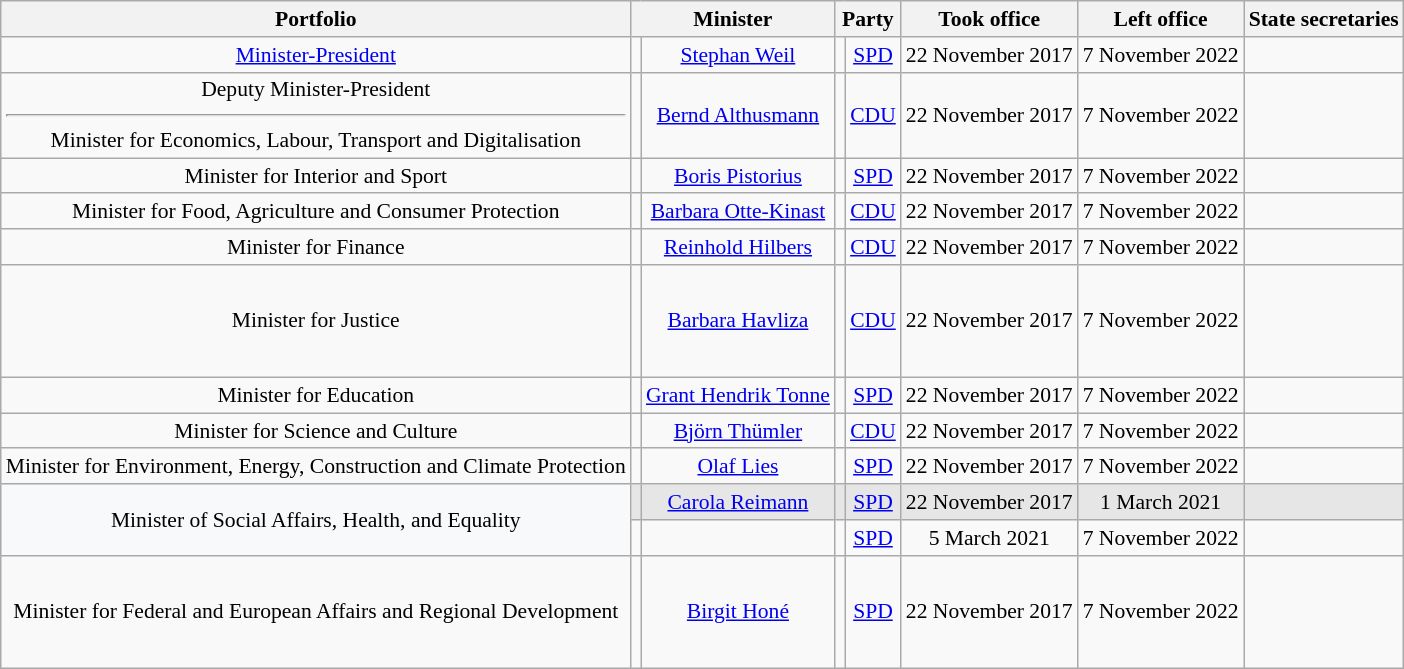<table class=wikitable style="text-align:center; font-size:90%">
<tr>
<th>Portfolio</th>
<th colspan=2>Minister</th>
<th colspan=2>Party</th>
<th>Took office</th>
<th>Left office</th>
<th>State secretaries</th>
</tr>
<tr>
<td><a href='#'>Minister-President</a></td>
<td></td>
<td><a href='#'>Stephan Weil</a><br></td>
<td bgcolor=></td>
<td><a href='#'>SPD</a></td>
<td>22 November 2017</td>
<td>7 November 2022</td>
<td></td>
</tr>
<tr>
<td>Deputy Minister-President<hr>Minister for Economics, Labour, Transport and Digitalisation</td>
<td></td>
<td><a href='#'>Bernd Althusmann</a><br></td>
<td bgcolor=></td>
<td><a href='#'>CDU</a></td>
<td>22 November 2017</td>
<td>7 November 2022</td>
<td></td>
</tr>
<tr>
<td>Minister for Interior and Sport</td>
<td></td>
<td><a href='#'>Boris Pistorius</a><br></td>
<td bgcolor=></td>
<td><a href='#'>SPD</a></td>
<td>22 November 2017</td>
<td>7 November 2022</td>
<td></td>
</tr>
<tr>
<td>Minister for Food, Agriculture and Consumer Protection</td>
<td></td>
<td><a href='#'>Barbara Otte-Kinast</a><br></td>
<td bgcolor=></td>
<td><a href='#'>CDU</a></td>
<td>22 November 2017</td>
<td>7 November 2022</td>
<td></td>
</tr>
<tr>
<td>Minister for Finance</td>
<td></td>
<td><a href='#'>Reinhold Hilbers</a><br></td>
<td bgcolor=></td>
<td><a href='#'>CDU</a></td>
<td>22 November 2017</td>
<td>7 November 2022</td>
<td></td>
</tr>
<tr style="height:75px">
<td>Minister for Justice</td>
<td></td>
<td><a href='#'>Barbara Havliza</a><br></td>
<td bgcolor=></td>
<td><a href='#'>CDU</a></td>
<td>22 November 2017</td>
<td>7 November 2022</td>
<td></td>
</tr>
<tr>
<td>Minister for Education</td>
<td></td>
<td><a href='#'>Grant Hendrik Tonne</a><br></td>
<td bgcolor=></td>
<td><a href='#'>SPD</a></td>
<td>22 November 2017</td>
<td>7 November 2022</td>
<td></td>
</tr>
<tr>
<td>Minister for Science and Culture</td>
<td></td>
<td><a href='#'>Björn Thümler</a><br></td>
<td bgcolor=></td>
<td><a href='#'>CDU</a></td>
<td>22 November 2017</td>
<td>7 November 2022</td>
<td></td>
</tr>
<tr>
<td>Minister for Environment, Energy, Construction and Climate Protection</td>
<td></td>
<td><a href='#'>Olaf Lies</a><br></td>
<td bgcolor=></td>
<td><a href='#'>SPD</a></td>
<td>22 November 2017</td>
<td>7 November 2022</td>
<td></td>
</tr>
<tr style="background-color:#E6E6E6">
<td rowspan=2 style="background-color:#F8F9FA">Minister of Social Affairs, Health, and Equality</td>
<td></td>
<td><a href='#'>Carola Reimann</a><br></td>
<td bgcolor=></td>
<td><a href='#'>SPD</a></td>
<td>22 November 2017</td>
<td>1 March 2021</td>
<td></td>
</tr>
<tr>
<td></td>
<td><br></td>
<td bgcolor=></td>
<td><a href='#'>SPD</a></td>
<td>5 March 2021</td>
<td>7 November 2022</td>
<td></td>
</tr>
<tr style="height:75px">
<td>Minister for Federal and European Affairs and Regional Development</td>
<td></td>
<td><a href='#'>Birgit Honé</a><br></td>
<td bgcolor=></td>
<td><a href='#'>SPD</a></td>
<td>22 November 2017</td>
<td>7 November 2022</td>
<td></td>
</tr>
</table>
